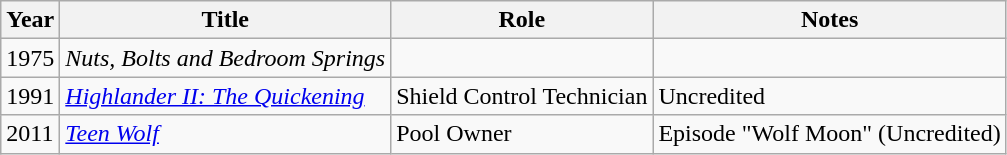<table class="wikitable">
<tr>
<th>Year</th>
<th>Title</th>
<th>Role</th>
<th>Notes</th>
</tr>
<tr>
<td>1975</td>
<td><em>Nuts, Bolts and Bedroom Springs</em></td>
<td></td>
<td></td>
</tr>
<tr>
<td>1991</td>
<td><em><a href='#'>Highlander II: The Quickening</a></em></td>
<td>Shield Control Technician</td>
<td>Uncredited</td>
</tr>
<tr>
<td>2011</td>
<td><em><a href='#'>Teen Wolf</a></em></td>
<td>Pool Owner</td>
<td>Episode "Wolf Moon" (Uncredited)</td>
</tr>
</table>
